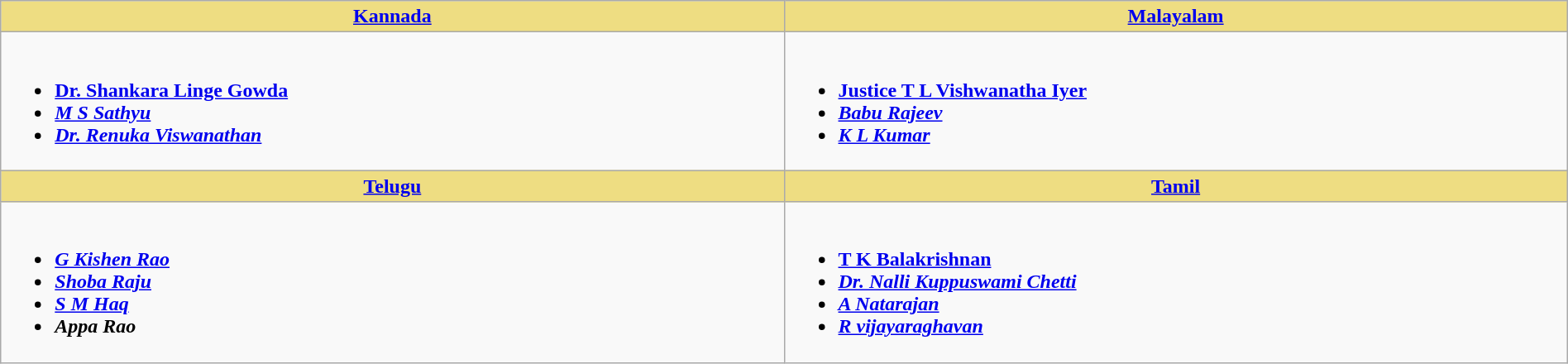<table class="wikitable" width=100% |>
<tr>
<th !  style="background:#eedd82; text-align:center; width:50%;"><a href='#'>Kannada</a></th>
<th !  style="background:#eedd82; text-align:center; width:50%;"><a href='#'>Malayalam</a></th>
</tr>
<tr>
<td valign="top"><br><ul><li><strong><a href='#'>Dr. Shankara Linge Gowda</a></strong></li><li><strong><em><a href='#'>M S Sathyu</a></em></strong></li><li><strong><em><a href='#'>Dr. Renuka Viswanathan</a></em></strong></li></ul></td>
<td valign="top"><br><ul><li><strong><a href='#'>Justice T L Vishwanatha Iyer</a></strong></li><li><strong><em><a href='#'>Babu Rajeev</a></em></strong></li><li><strong><em><a href='#'>K L Kumar</a></em></strong></li></ul></td>
</tr>
<tr>
<th !  style="background:#eedd82; text-align:center; width:50%;"><a href='#'>Telugu</a></th>
<th !  style="background:#eedd82; text-align:center; width:50%;"><a href='#'>Tamil</a></th>
</tr>
<tr>
<td valign="top"><br><ul><li><strong><em><a href='#'>G Kishen Rao</a></em></strong></li><li><strong><em><a href='#'>Shoba Raju</a></em></strong></li><li><strong><em><a href='#'>S M Haq</a></em></strong></li><li><strong><em>Appa Rao</em></strong></li></ul></td>
<td valign="top"><br><ul><li><strong><a href='#'>T K Balakrishnan</a></strong></li><li><strong><em><a href='#'>Dr. Nalli Kuppuswami Chetti</a></em></strong></li><li><strong><em><a href='#'>A Natarajan</a></em></strong></li><li><strong><em><a href='#'>R vijayaraghavan</a></em></strong></li></ul></td>
</tr>
</table>
